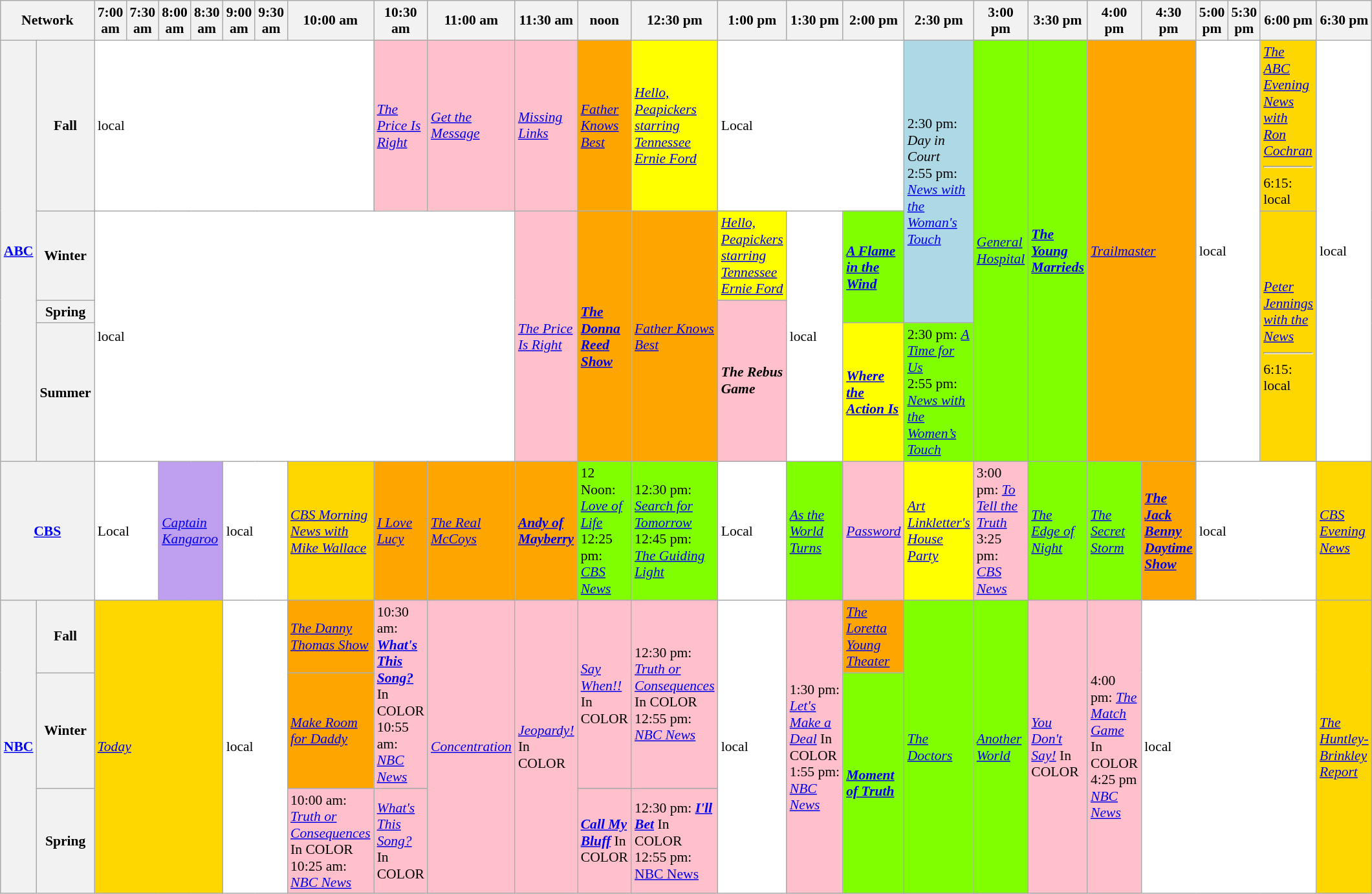<table class=wikitable style="font-size:90%">
<tr>
<th width="1.5%" bgcolor="#C0C0C0" colspan="2">Network</th>
<th width="13%" bgcolor="#C0C0C0">7:00 am</th>
<th width="14%" bgcolor="#C0C0C0">7:30 am</th>
<th width="13%" bgcolor="#C0C0C0">8:00 am</th>
<th width="14%" bgcolor="#C0C0C0">8:30 am</th>
<th width="13%" bgcolor="#C0C0C0">9:00 am</th>
<th width="14%" bgcolor="#C0C0C0">9:30 am</th>
<th width="13%" bgcolor="#C0C0C0">10:00 am</th>
<th width="14%" bgcolor="#C0C0C0">10:30 am</th>
<th width="13%" bgcolor="#C0C0C0">11:00 am</th>
<th width="14%" bgcolor="#C0C0C0">11:30 am</th>
<th width="13%" bgcolor="#C0C0C0">noon</th>
<th width="14%" bgcolor="#C0C0C0">12:30 pm</th>
<th width="13%" bgcolor="#C0C0C0">1:00 pm</th>
<th width="14%" bgcolor="#C0C0C0">1:30 pm</th>
<th width="13%" bgcolor="#C0C0C0">2:00 pm</th>
<th width="14%" bgcolor="#C0C0C0">2:30 pm</th>
<th width="13%" bgcolor="#C0C0C0">3:00 pm</th>
<th width="14%" bgcolor="#C0C0C0">3:30 pm</th>
<th width="13%" bgcolor="#C0C0C0">4:00 pm</th>
<th width="14%" bgcolor="#C0C0C0">4:30 pm</th>
<th width=13% bgcolor=#C0C0C0>5:00 pm</th>
<th width=14% bgcolor=#C0C0C0>5:30 pm</th>
<th width=13% bgcolor=#C0C0C0>6:00 pm</th>
<th width=14% bgcolor=#C0C0C0>6:30 pm</th>
</tr>
<tr>
<th rowspan=4 bgcolor="#C0C0C0"><a href='#'>ABC</a></th>
<th bgcolor=#C0C0C0>Fall</th>
<td bgcolor="white" colspan="7">local</td>
<td bgcolor="pink"><em><a href='#'>The Price Is Right</a></em></td>
<td bgcolor="pink"><em><a href='#'>Get the Message</a></em></td>
<td bgcolor="pink"><em><a href='#'>Missing Links</a></em></td>
<td bgcolor="orange"><em><a href='#'>Father Knows Best</a></em> </td>
<td bgcolor="yellow"><em><a href='#'>Hello, Peapickers starring Tennessee Ernie Ford</a></em></td>
<td bgcolor="white" colspan="3">Local</td>
<td bgcolor="lightblue" rowspan=3>2:30 pm: <em>Day in Court</em><br>2:55 pm: <em><a href='#'>News with the Woman's Touch</a></em></td>
<td bgcolor="chartreuse" rowspan=4><em><a href='#'>General Hospital</a></em></td>
<td bgcolor="chartreuse" rowspan=4><strong><em><a href='#'>The Young Marrieds</a></em></strong></td>
<td bgcolor="orange" colspan="2" rowspan=4><em><a href='#'>Trailmaster</a></em> </td>
<td bgcolor=white colspan=2 rowspan=4>local</td>
<td bgcolor=gold rowspan=1><em><a href='#'>The ABC Evening News with Ron Cochran</a></em><hr>6:15: local</td>
<td bgcolor=white rowspan=4>local</td>
</tr>
<tr>
<th bgcolor=#C0C0C0>Winter</th>
<td bgcolor=white rowspan=3 colspan=9>local</td>
<td bgcolor=pink rowspan=3><em><a href='#'>The Price Is Right</a></em></td>
<td bgcolor=orange rowspan=3><strong><em><a href='#'>The Donna Reed Show</a></em></strong> </td>
<td bgcolor=orange rowspan=3><em><a href='#'>Father Knows Best</a></em> </td>
<td bgcolor=yellow><em><a href='#'>Hello, Peapickers starring Tennessee Ernie Ford</a></em></td>
<td bgcolor=white rowspan=3>local</td>
<td bgcolor=chartreuse rowspan=2><strong><em><a href='#'>A Flame in the Wind</a></em></strong></td>
<td bgcolor=gold rowspan=3><em><a href='#'>Peter Jennings with the News</a></em><hr>6:15: local</td>
</tr>
<tr>
<th bgcolor=#C0C0C0>Spring</th>
<td bgcolor=pink rowspan=2><strong><em>The Rebus Game</em></strong></td>
</tr>
<tr>
<th bgcolor=#C0C0C0>Summer</th>
<td bgcolor=yellow><strong><em><a href='#'>Where the Action Is</a></em></strong></td>
<td bgcolor=chartreuse>2:30 pm: <em><a href='#'>A Time for Us</a></em><br>2:55 pm: <em><a href='#'>News with the Women’s Touch</a></em></td>
</tr>
<tr>
<th bgcolor="#C0C0C0" colspan=2><a href='#'>CBS</a></th>
<td bgcolor="white" colspan="2">Local</td>
<td bgcolor="bf9fef" colspan="2"><em><a href='#'>Captain Kangaroo</a></em></td>
<td bgcolor="white" colspan="2">local</td>
<td bgcolor="gold"><em><a href='#'>CBS Morning News with Mike Wallace</a></em></td>
<td bgcolor="orange"><em><a href='#'>I Love Lucy</a></em> </td>
<td bgcolor="orange"><em><a href='#'>The Real McCoys</a></em> </td>
<td bgcolor="orange"><strong><em><a href='#'>Andy of Mayberry</a></em></strong> </td>
<td bgcolor="chartreuse">12 Noon: <em><a href='#'>Love of Life</a></em><br>12:25 pm: <em><a href='#'>CBS News</a></em></td>
<td bgcolor="chartreuse">12:30 pm: <em><a href='#'>Search for Tomorrow</a></em><br>12:45 pm: <em><a href='#'>The Guiding Light</a></em></td>
<td bgcolor="white">Local</td>
<td bgcolor="chartreuse"><em><a href='#'>As the World Turns</a></em></td>
<td bgcolor="pink"><em><a href='#'>Password</a></em></td>
<td bgcolor="yellow"><em><a href='#'>Art Linkletter's House Party</a></em></td>
<td bgcolor="pink">3:00 pm: <em><a href='#'>To Tell the Truth</a></em><br>3:25 pm: <em><a href='#'>CBS News</a></em></td>
<td bgcolor="chartreuse"><em><a href='#'>The Edge of Night</a></em></td>
<td bgcolor="chartreuse"><em><a href='#'>The Secret Storm</a></em></td>
<td bgcolor="orange"><strong><em><a href='#'>The Jack Benny Daytime Show</a></em></strong> </td>
<td bgcolor=white colspan=3>local</td>
<td bgcolor=gold><em><a href='#'>CBS Evening News</a></em></td>
</tr>
<tr>
<th bgcolor="#C0C0C0" rowspan=3><a href='#'>NBC</a></th>
<th bgcolor=#C0C0C0>Fall</th>
<td bgcolor="gold" rowspan=3 colspan="4"><em><a href='#'>Today</a></em></td>
<td bgcolor="white" colspan="2" rowspan=3>local</td>
<td bgcolor="orange"><em><a href='#'>The Danny Thomas Show</a></em> </td>
<td bgcolor="pink"rowspan=2>10:30 am: <strong><em><a href='#'>What's This Song?</a></em></strong> In <span>C</span><span>O</span><span>L</span><span>O</span><span>R</span><br>10:55 am: <em><a href='#'>NBC News</a></em></td>
<td bgcolor="pink" rowspan=3><em><a href='#'>Concentration</a></em></td>
<td bgcolor="pink" rowspan=3><em><a href='#'>Jeopardy!</a></em> In <span>C</span><span>O</span><span>L</span><span>O</span><span>R</span></td>
<td bgcolor="pink" rowspan=2><em><a href='#'>Say When!!</a></em> In <span>C</span><span>O</span><span>L</span><span>O</span><span>R</span></td>
<td bgcolor="pink" rowspan=2>12:30 pm: <em><a href='#'>Truth or Consequences</a></em> In <span>C</span><span>O</span><span>L</span><span>O</span><span>R</span><br>12:55 pm: <em><a href='#'>NBC News</a></em></td>
<td bgcolor="white" rowspan=3>local</td>
<td bgcolor="pink" rowspan=3>1:30 pm: <em><a href='#'>Let's Make a Deal</a></em> In <span>C</span><span>O</span><span>L</span><span>O</span><span>R</span><br>1:55 pm: <em><a href='#'>NBC News</a></em></td>
<td bgcolor="orange"><em><a href='#'>The Loretta Young Theater</a></em> </td>
<td bgcolor="chartreuse" rowspan=3><em><a href='#'>The Doctors</a></em></td>
<td bgcolor="chartreuse" rowspan=3><em><a href='#'>Another World</a></em></td>
<td bgcolor="pink" rowspan=3><em><a href='#'>You Don't Say!</a></em> In <span>C</span><span>O</span><span>L</span><span>O</span><span>R</span></td>
<td bgcolor="pink" rowspan=3>4:00 pm: <em><a href='#'>The Match Game</a></em> In <span>C</span><span>O</span><span>L</span><span>O</span><span>R</span><br>4:25 pm <em><a href='#'>NBC News</a></em></td>
<td bgcolor="white"rowspan=3 colspan=4>local</td>
<td bgcolor=gold rowspan=3><em><a href='#'>The Huntley-Brinkley Report</a></em></td>
</tr>
<tr>
<th bgcolor=#C0C0C0>Winter</th>
<td bgcolor=orange><em><a href='#'>Make Room for Daddy</a></em> </td>
<td bgcolor=chartreuse rowspan=2><strong><em><a href='#'>Moment of Truth</a></em></strong></td>
</tr>
<tr>
<th bgcolor=#C0C0C0>Spring</th>
<td bgcolor=pink>10:00 am: <em><a href='#'>Truth or Consequences</a></em> In <span>C</span><span>O</span><span>L</span><span>O</span><span>R</span><br>10:25 am: <em><a href='#'>NBC News</a></em></td>
<td bgcolor=pink><em><a href='#'>What's This Song?</a></em> In <span>C</span><span>O</span><span>L</span><span>O</span><span>R</span></td>
<td bgcolor=pink><strong><em><a href='#'>Call My Bluff</a></em></strong> In <span>C</span><span>O</span><span>L</span><span>O</span><span>R</span></td>
<td bgcolor=pink>12:30 pm: <strong><em><a href='#'>I'll Bet</a></em></strong> In <span>C</span><span>O</span><span>L</span><span>O</span><span>R</span><br>12:55 pm: <a href='#'>NBC News</a></td>
</tr>
</table>
